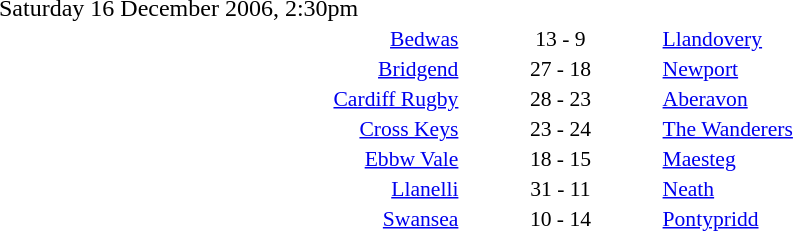<table style="width:70%;" cellspacing="1">
<tr>
<th width=35%></th>
<th width=15%></th>
<th></th>
</tr>
<tr>
<td>Saturday 16 December 2006, 2:30pm</td>
</tr>
<tr style=font-size:90%>
<td align=right><a href='#'>Bedwas</a></td>
<td align=center>13 - 9</td>
<td><a href='#'>Llandovery</a></td>
</tr>
<tr style=font-size:90%>
<td align=right><a href='#'>Bridgend</a></td>
<td align=center>27 - 18</td>
<td><a href='#'>Newport</a></td>
</tr>
<tr style=font-size:90%>
<td align=right><a href='#'>Cardiff Rugby</a></td>
<td align=center>28 - 23</td>
<td><a href='#'>Aberavon</a></td>
</tr>
<tr style=font-size:90%>
<td align=right><a href='#'>Cross Keys</a></td>
<td align=center>23 - 24</td>
<td><a href='#'>The Wanderers</a></td>
</tr>
<tr style=font-size:90%>
<td align=right><a href='#'>Ebbw Vale</a></td>
<td align=center>18 - 15</td>
<td><a href='#'>Maesteg</a></td>
</tr>
<tr style=font-size:90%>
<td align=right><a href='#'>Llanelli</a></td>
<td align=center>31 - 11</td>
<td><a href='#'>Neath</a></td>
</tr>
<tr style=font-size:90%>
<td align=right><a href='#'>Swansea</a></td>
<td align=center>10 - 14</td>
<td><a href='#'>Pontypridd</a></td>
</tr>
</table>
